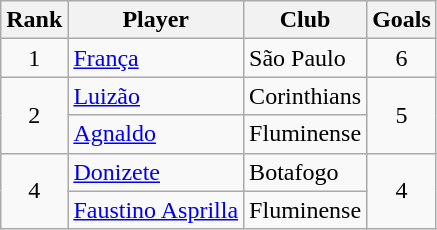<table class="wikitable">
<tr>
<th>Rank</th>
<th>Player</th>
<th>Club</th>
<th>Goals</th>
</tr>
<tr>
<td align=center>1</td>
<td><a href='#'>França</a></td>
<td>São Paulo</td>
<td align=center>6</td>
</tr>
<tr>
<td rowspan=2 align=center>2</td>
<td><a href='#'>Luizão</a></td>
<td>Corinthians</td>
<td rowspan=2 align=center>5</td>
</tr>
<tr>
<td><a href='#'>Agnaldo</a></td>
<td>Fluminense</td>
</tr>
<tr>
<td rowspan=2 align=center>4</td>
<td><a href='#'>Donizete</a></td>
<td>Botafogo</td>
<td rowspan=2 align=center>4</td>
</tr>
<tr>
<td><a href='#'>Faustino Asprilla</a></td>
<td>Fluminense</td>
</tr>
</table>
